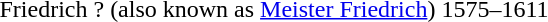<table>
<tr>
<td>Friedrich ? (also known as <a href='#'>Meister Friedrich</a>)</td>
<td>1575–1611</td>
</tr>
<tr>
</tr>
</table>
